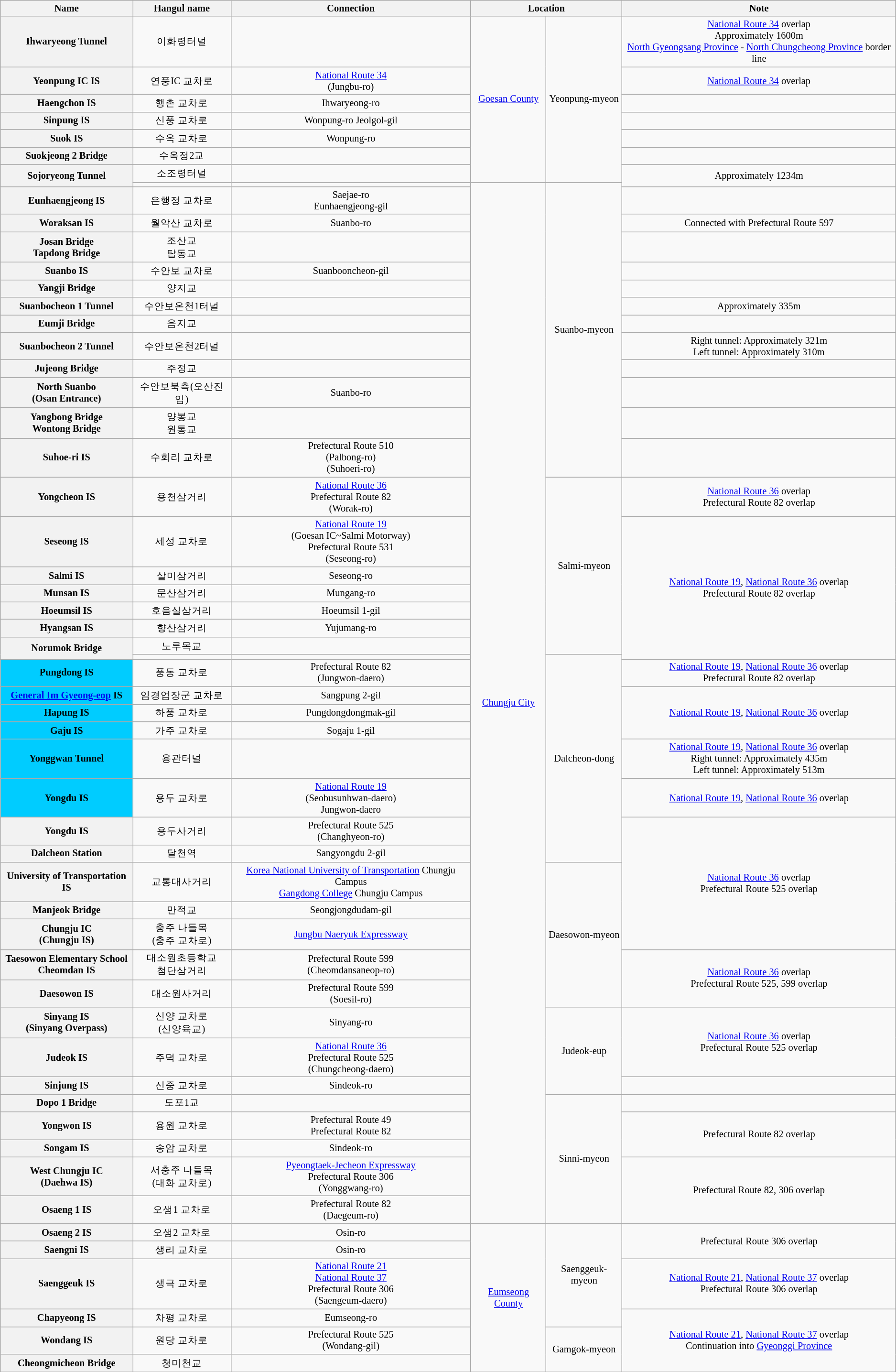<table class="wikitable" style="font-size: 85%; text-align: center;">
<tr>
<th>Name</th>
<th>Hangul name</th>
<th>Connection</th>
<th colspan="2">Location</th>
<th>Note</th>
</tr>
<tr>
<th>Ihwaryeong Tunnel</th>
<td>이화령터널</td>
<td></td>
<td rowspan=7><a href='#'>Goesan County</a></td>
<td rowspan=7>Yeonpung-myeon</td>
<td><a href='#'>National Route 34</a> overlap<br>Approximately 1600m<br><a href='#'>North Gyeongsang Province</a> - <a href='#'>North Chungcheong Province</a> border line</td>
</tr>
<tr>
<th>Yeonpung IC IS</th>
<td>연풍IC 교차로</td>
<td><a href='#'>National Route 34</a><br>(Jungbu-ro)</td>
<td><a href='#'>National Route 34</a> overlap</td>
</tr>
<tr>
<th>Haengchon IS</th>
<td>행촌 교차로</td>
<td>Ihwaryeong-ro</td>
<td></td>
</tr>
<tr>
<th>Sinpung IS</th>
<td>신풍 교차로</td>
<td>Wonpung-ro Jeolgol-gil</td>
<td></td>
</tr>
<tr>
<th>Suok IS</th>
<td>수옥 교차로</td>
<td>Wonpung-ro</td>
<td></td>
</tr>
<tr>
<th>Suokjeong 2 Bridge</th>
<td>수옥정2교</td>
<td></td>
<td></td>
</tr>
<tr>
<th rowspan=2>Sojoryeong Tunnel</th>
<td>소조령터널</td>
<td></td>
<td rowspan=2>Approximately 1234m</td>
</tr>
<tr>
<td></td>
<td></td>
<td rowspan=42><a href='#'>Chungju City</a></td>
<td rowspan=13>Suanbo-myeon</td>
</tr>
<tr>
<th>Eunhaengjeong IS</th>
<td>은행정 교차로</td>
<td>Saejae-ro<br>Eunhaengjeong-gil</td>
<td></td>
</tr>
<tr>
<th>Woraksan IS</th>
<td>월악산 교차로</td>
<td>Suanbo-ro</td>
<td>Connected with Prefectural Route 597</td>
</tr>
<tr>
<th>Josan Bridge<br>Tapdong Bridge</th>
<td>조산교<br>탑동교</td>
<td></td>
<td></td>
</tr>
<tr>
<th>Suanbo IS</th>
<td>수안보 교차로</td>
<td>Suanbooncheon-gil</td>
<td></td>
</tr>
<tr>
<th>Yangji Bridge</th>
<td>양지교</td>
<td></td>
<td></td>
</tr>
<tr>
<th>Suanbocheon 1 Tunnel</th>
<td>수안보온천1터널</td>
<td></td>
<td>Approximately 335m</td>
</tr>
<tr>
<th>Eumji Bridge</th>
<td>음지교</td>
<td></td>
<td></td>
</tr>
<tr>
<th>Suanbocheon 2 Tunnel</th>
<td>수안보온천2터널</td>
<td></td>
<td>Right tunnel: Approximately 321m<br>Left tunnel: Approximately 310m</td>
</tr>
<tr>
<th>Jujeong Bridge</th>
<td>주정교</td>
<td></td>
<td></td>
</tr>
<tr>
<th>North Suanbo<br>(Osan Entrance)</th>
<td>수안보북측(오산진입)</td>
<td>Suanbo-ro</td>
<td></td>
</tr>
<tr>
<th>Yangbong Bridge<br>Wontong Bridge</th>
<td>양봉교<br>원통교</td>
<td></td>
<td></td>
</tr>
<tr>
<th>Suhoe-ri IS</th>
<td>수회리 교차로</td>
<td>Prefectural Route 510<br>(Palbong-ro)<br>(Suhoeri-ro)</td>
<td></td>
</tr>
<tr>
<th>Yongcheon IS</th>
<td>용천삼거리</td>
<td><a href='#'>National Route 36</a><br>Prefectural Route 82<br>(Worak-ro)</td>
<td rowspan=7>Salmi-myeon</td>
<td><a href='#'>National Route 36</a> overlap<br>Prefectural Route 82 overlap</td>
</tr>
<tr>
<th>Seseong IS</th>
<td>세성 교차로</td>
<td><a href='#'>National Route 19</a><br>(Goesan IC~Salmi Motorway)<br>Prefectural Route 531<br>(Seseong-ro)</td>
<td rowspan=7><a href='#'>National Route 19</a>, <a href='#'>National Route 36</a> overlap<br>Prefectural Route 82 overlap</td>
</tr>
<tr>
<th>Salmi IS</th>
<td>살미삼거리</td>
<td>Seseong-ro</td>
</tr>
<tr>
<th>Munsan IS</th>
<td>문산삼거리</td>
<td>Mungang-ro</td>
</tr>
<tr>
<th>Hoeumsil IS</th>
<td>호음실삼거리</td>
<td>Hoeumsil 1-gil</td>
</tr>
<tr>
<th>Hyangsan IS</th>
<td>향산삼거리</td>
<td>Yujumang-ro</td>
</tr>
<tr>
<th rowspan=2>Norumok Bridge</th>
<td>노루목교</td>
<td></td>
</tr>
<tr>
<td></td>
<td></td>
<td rowspan=9>Dalcheon-dong</td>
</tr>
<tr>
<th style="background-color: #00CCFF;">Pungdong IS</th>
<td>풍동 교차로</td>
<td>Prefectural Route 82<br>(Jungwon-daero)</td>
<td><a href='#'>National Route 19</a>, <a href='#'>National Route 36</a> overlap<br>Prefectural Route 82 overlap</td>
</tr>
<tr>
<th style="background-color: #00CCFF;"><a href='#'>General Im Gyeong-eop</a> IS</th>
<td>임경업장군 교차로</td>
<td>Sangpung 2-gil</td>
<td rowspan=3><a href='#'>National Route 19</a>, <a href='#'>National Route 36</a> overlap</td>
</tr>
<tr>
<th style="background-color: #00CCFF;">Hapung IS</th>
<td>하풍 교차로</td>
<td>Pungdongdongmak-gil</td>
</tr>
<tr>
<th style="background-color: #00CCFF;">Gaju IS</th>
<td>가주 교차로</td>
<td>Sogaju 1-gil</td>
</tr>
<tr>
<th style="background-color: #00CCFF;">Yonggwan Tunnel</th>
<td>용관터널</td>
<td></td>
<td><a href='#'>National Route 19</a>, <a href='#'>National Route 36</a> overlap<br>Right tunnel: Approximately 435m<br>Left tunnel: Approximately 513m</td>
</tr>
<tr>
<th style="background-color: #00CCFF;">Yongdu IS</th>
<td>용두 교차로</td>
<td><a href='#'>National Route 19</a><br>(Seobusunhwan-daero)<br>Jungwon-daero</td>
<td><a href='#'>National Route 19</a>, <a href='#'>National Route 36</a> overlap</td>
</tr>
<tr>
<th>Yongdu IS</th>
<td>용두사거리</td>
<td>Prefectural Route 525<br>(Changhyeon-ro)</td>
<td rowspan=5><a href='#'>National Route 36</a> overlap<br>Prefectural Route 525 overlap</td>
</tr>
<tr>
<th>Dalcheon Station</th>
<td>달천역</td>
<td>Sangyongdu 2-gil</td>
</tr>
<tr>
<th>University of Transportation IS</th>
<td>교통대사거리</td>
<td><a href='#'>Korea National University of Transportation</a> Chungju Campus<br><a href='#'>Gangdong College</a> Chungju Campus</td>
<td rowspan=5>Daesowon-myeon</td>
</tr>
<tr>
<th>Manjeok Bridge</th>
<td>만적교</td>
<td>Seongjongdudam-gil</td>
</tr>
<tr>
<th>Chungju IC<br>(Chungju IS)</th>
<td>충주 나들목<br>(충주 교차로)</td>
<td><a href='#'>Jungbu Naeryuk Expressway</a></td>
</tr>
<tr>
<th>Taesowon Elementary School<br>Cheomdan IS</th>
<td>대소원초등학교<br>첨단삼거리</td>
<td>Prefectural Route 599<br>(Cheomdansaneop-ro)</td>
<td rowspan=2><a href='#'>National Route 36</a> overlap<br>Prefectural Route 525, 599 overlap</td>
</tr>
<tr>
<th>Daesowon IS</th>
<td>대소원사거리</td>
<td>Prefectural Route 599<br>(Soesil-ro)</td>
</tr>
<tr>
<th>Sinyang IS<br>(Sinyang Overpass)</th>
<td>신양 교차로<br>(신양육교)</td>
<td>Sinyang-ro</td>
<td rowspan=3>Judeok-eup</td>
<td rowspan=2><a href='#'>National Route 36</a> overlap<br>Prefectural Route 525 overlap</td>
</tr>
<tr>
<th>Judeok IS</th>
<td>주덕 교차로</td>
<td><a href='#'>National Route 36</a><br>Prefectural Route 525<br>(Chungcheong-daero)</td>
</tr>
<tr>
<th>Sinjung IS</th>
<td>신중 교차로</td>
<td>Sindeok-ro</td>
<td></td>
</tr>
<tr>
<th>Dopo 1 Bridge</th>
<td>도포1교</td>
<td></td>
<td rowspan=5>Sinni-myeon</td>
<td></td>
</tr>
<tr>
<th>Yongwon IS</th>
<td>용원 교차로</td>
<td>Prefectural Route 49<br>Prefectural Route 82</td>
<td rowspan=2>Prefectural Route 82 overlap</td>
</tr>
<tr>
<th>Songam IS</th>
<td>송암 교차로</td>
<td>Sindeok-ro</td>
</tr>
<tr>
<th>West Chungju IC<br>(Daehwa IS)</th>
<td>서충주 나들목<br>(대화 교차로)</td>
<td><a href='#'>Pyeongtaek-Jecheon Expressway</a><br>Prefectural Route 306<br>(Yonggwang-ro)</td>
<td rowspan=2>Prefectural Route 82, 306 overlap</td>
</tr>
<tr>
<th>Osaeng 1 IS</th>
<td>오생1 교차로</td>
<td>Prefectural Route 82<br>(Daegeum-ro)</td>
</tr>
<tr>
<th>Osaeng 2 IS</th>
<td>오생2 교차로</td>
<td>Osin-ro</td>
<td rowspan=6><a href='#'>Eumseong County</a></td>
<td rowspan=4>Saenggeuk-myeon</td>
<td rowspan=2>Prefectural Route 306 overlap</td>
</tr>
<tr>
<th>Saengni IS</th>
<td>생리 교차로</td>
<td>Osin-ro</td>
</tr>
<tr>
<th>Saenggeuk IS</th>
<td>생극 교차로</td>
<td><a href='#'>National Route 21</a><br><a href='#'>National Route 37</a><br>Prefectural Route 306<br>(Saengeum-daero)</td>
<td><a href='#'>National Route 21</a>, <a href='#'>National Route 37</a> overlap<br>Prefectural Route 306 overlap</td>
</tr>
<tr>
<th>Chapyeong IS</th>
<td>차평 교차로</td>
<td>Eumseong-ro</td>
<td rowspan=3><a href='#'>National Route 21</a>, <a href='#'>National Route 37</a> overlap<br>Continuation into <a href='#'>Gyeonggi Province</a></td>
</tr>
<tr>
<th>Wondang IS</th>
<td>원당 교차로</td>
<td>Prefectural Route 525<br>(Wondang-gil)</td>
<td rowspan=2>Gamgok-myeon</td>
</tr>
<tr>
<th>Cheongmicheon Bridge</th>
<td>청미천교</td>
<td></td>
</tr>
<tr>
</tr>
</table>
